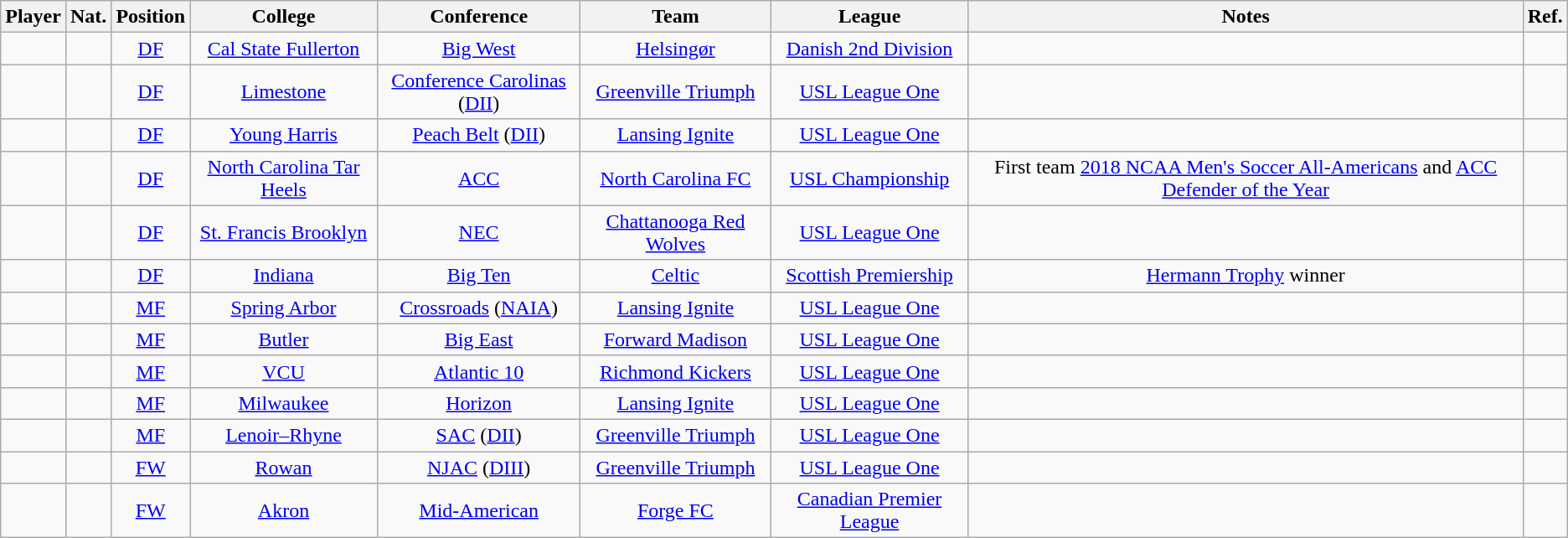<table class="wikitable sortable" style="text-align:center">
<tr>
<th>Player</th>
<th>Nat.</th>
<th>Position</th>
<th>College</th>
<th>Conference</th>
<th>Team</th>
<th>League</th>
<th>Notes</th>
<th class=unsortable>Ref.</th>
</tr>
<tr>
<td></td>
<td></td>
<td><a href='#'>DF</a></td>
<td><a href='#'>Cal State Fullerton</a></td>
<td><a href='#'>Big West</a></td>
<td><a href='#'>Helsingør</a></td>
<td><a href='#'>Danish 2nd Division</a></td>
<td></td>
<td></td>
</tr>
<tr>
<td></td>
<td></td>
<td><a href='#'>DF</a></td>
<td><a href='#'>Limestone</a></td>
<td><a href='#'>Conference Carolinas</a> (<a href='#'>DII</a>)</td>
<td><a href='#'>Greenville Triumph</a></td>
<td><a href='#'>USL League One</a></td>
<td></td>
<td></td>
</tr>
<tr>
<td></td>
<td></td>
<td><a href='#'>DF</a></td>
<td><a href='#'>Young Harris</a></td>
<td><a href='#'>Peach Belt</a> (<a href='#'>DII</a>)</td>
<td><a href='#'>Lansing Ignite</a></td>
<td><a href='#'>USL League One</a></td>
<td></td>
<td></td>
</tr>
<tr>
<td></td>
<td></td>
<td><a href='#'>DF</a></td>
<td><a href='#'>North Carolina Tar Heels</a></td>
<td><a href='#'>ACC</a></td>
<td><a href='#'>North Carolina FC</a></td>
<td><a href='#'>USL Championship</a></td>
<td>First team <a href='#'>2018 NCAA Men's Soccer All-Americans</a> and <a href='#'>ACC Defender of the Year</a></td>
<td></td>
</tr>
<tr>
<td></td>
<td></td>
<td><a href='#'>DF</a></td>
<td><a href='#'>St. Francis Brooklyn</a></td>
<td><a href='#'>NEC</a></td>
<td><a href='#'>Chattanooga Red Wolves</a></td>
<td><a href='#'>USL League One</a></td>
<td></td>
<td></td>
</tr>
<tr>
<td></td>
<td></td>
<td><a href='#'>DF</a></td>
<td><a href='#'>Indiana</a></td>
<td><a href='#'>Big Ten</a></td>
<td><a href='#'>Celtic</a></td>
<td><a href='#'>Scottish Premiership</a></td>
<td><a href='#'>Hermann Trophy</a> winner</td>
<td></td>
</tr>
<tr>
<td></td>
<td></td>
<td><a href='#'>MF</a></td>
<td><a href='#'>Spring Arbor</a></td>
<td><a href='#'>Crossroads</a> (<a href='#'>NAIA</a>)</td>
<td><a href='#'>Lansing Ignite</a></td>
<td><a href='#'>USL League One</a></td>
<td></td>
<td></td>
</tr>
<tr>
<td></td>
<td></td>
<td><a href='#'>MF</a></td>
<td><a href='#'>Butler</a></td>
<td><a href='#'>Big East</a></td>
<td><a href='#'>Forward Madison</a></td>
<td><a href='#'>USL League One</a></td>
<td></td>
<td></td>
</tr>
<tr>
<td></td>
<td></td>
<td><a href='#'>MF</a></td>
<td><a href='#'>VCU</a></td>
<td><a href='#'>Atlantic 10</a></td>
<td><a href='#'>Richmond Kickers</a></td>
<td><a href='#'>USL League One</a></td>
<td></td>
<td></td>
</tr>
<tr>
<td></td>
<td></td>
<td><a href='#'>MF</a></td>
<td><a href='#'>Milwaukee</a></td>
<td><a href='#'>Horizon</a></td>
<td><a href='#'>Lansing Ignite</a></td>
<td><a href='#'>USL League One</a></td>
<td></td>
<td></td>
</tr>
<tr>
<td></td>
<td></td>
<td><a href='#'>MF</a></td>
<td><a href='#'>Lenoir–Rhyne</a></td>
<td><a href='#'>SAC</a> (<a href='#'>DII</a>)</td>
<td><a href='#'>Greenville Triumph</a></td>
<td><a href='#'>USL League One</a></td>
<td></td>
<td></td>
</tr>
<tr>
<td></td>
<td></td>
<td><a href='#'>FW</a></td>
<td><a href='#'>Rowan</a></td>
<td><a href='#'>NJAC</a> (<a href='#'>DIII</a>)</td>
<td><a href='#'>Greenville Triumph</a></td>
<td><a href='#'>USL League One</a></td>
<td></td>
<td></td>
</tr>
<tr>
<td></td>
<td></td>
<td><a href='#'>FW</a></td>
<td><a href='#'>Akron</a></td>
<td><a href='#'>Mid-American</a></td>
<td><a href='#'>Forge FC</a></td>
<td><a href='#'>Canadian Premier League</a></td>
<td></td>
<td></td>
</tr>
</table>
